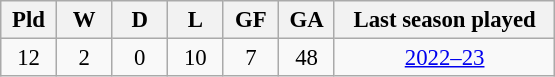<table class="wikitable" style="font-size:95%; text-align: center;">
<tr>
<th width="30">Pld</th>
<th width="30">W</th>
<th width="30">D</th>
<th width="30">L</th>
<th width="30">GF</th>
<th width="30">GA</th>
<th width="140">Last season played</th>
</tr>
<tr>
<td>12</td>
<td>2</td>
<td>0</td>
<td>10</td>
<td>7</td>
<td>48</td>
<td><a href='#'>2022–23</a></td>
</tr>
</table>
